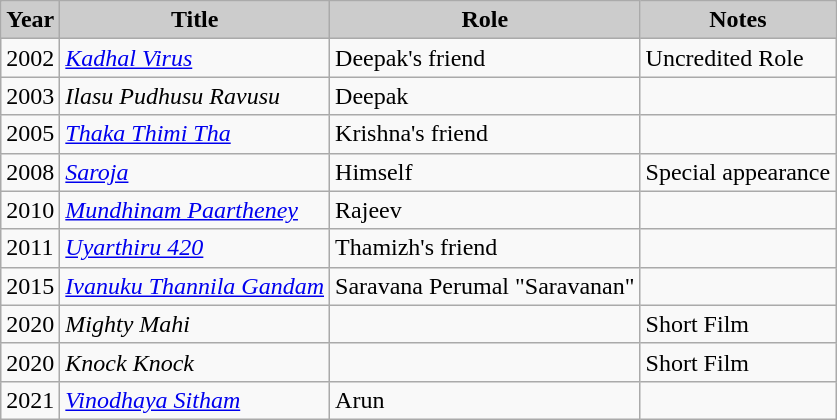<table class="wikitable">
<tr>
<th style="background:#ccc;">Year</th>
<th style="background:#ccc;">Title</th>
<th style="background:#ccc;">Role</th>
<th style="background:#ccc;">Notes</th>
</tr>
<tr>
<td>2002</td>
<td><em><a href='#'>Kadhal Virus</a></em></td>
<td>Deepak's friend</td>
<td>Uncredited Role</td>
</tr>
<tr>
<td>2003</td>
<td><em>Ilasu Pudhusu Ravusu</em></td>
<td>Deepak</td>
<td></td>
</tr>
<tr>
<td>2005</td>
<td><em><a href='#'>Thaka Thimi Tha</a></em></td>
<td>Krishna's friend</td>
<td></td>
</tr>
<tr>
<td>2008</td>
<td><em><a href='#'>Saroja</a></em></td>
<td>Himself</td>
<td>Special appearance</td>
</tr>
<tr>
<td>2010</td>
<td><em><a href='#'>Mundhinam Paartheney</a></em></td>
<td>Rajeev</td>
<td></td>
</tr>
<tr>
<td>2011</td>
<td><em><a href='#'>Uyarthiru 420</a></em></td>
<td>Thamizh's friend</td>
<td></td>
</tr>
<tr>
<td>2015</td>
<td><em><a href='#'>Ivanuku Thannila Gandam</a></em></td>
<td>Saravana Perumal "Saravanan"</td>
<td></td>
</tr>
<tr>
<td>2020</td>
<td><em>Mighty Mahi</em></td>
<td></td>
<td>Short Film</td>
</tr>
<tr>
<td>2020</td>
<td><em>Knock Knock</em></td>
<td></td>
<td>Short Film</td>
</tr>
<tr>
<td>2021</td>
<td><em><a href='#'>Vinodhaya Sitham</a></em></td>
<td>Arun</td>
<td></td>
</tr>
</table>
